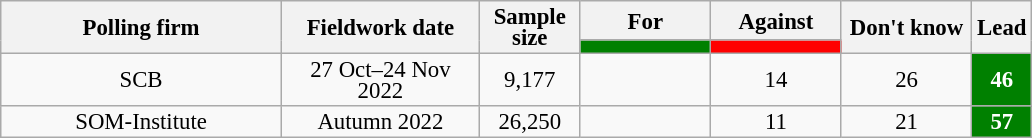<table class="wikitable collapsible sortable" style="text-align:center; font-size:95%; line-height:14px">
<tr>
<th rowspan="2" style="width:180px;">Polling firm</th>
<th rowspan="2" style="width:125px;">Fieldwork date</th>
<th style="width:60px;" rowspan="2">Sample size</th>
<th class="unsortable" style="width:80px;">For</th>
<th class="unsortable" style="width:80px;">Against</th>
<th class="unsortable" style="width:80px;" rowspan="2">Don't know</th>
<th class="unsortable" style="width:20px;" rowspan="2">Lead</th>
</tr>
<tr>
<th class="unsortable" style="background:green;width:60px;"></th>
<th class="unsortable" style="background:red;width:60px;"></th>
</tr>
<tr>
<td>SCB</td>
<td>27 Oct–24 Nov 2022</td>
<td>9,177</td>
<td></td>
<td>14</td>
<td>26</td>
<td style="background:green;color:white;"><strong>46</strong></td>
</tr>
<tr>
<td>SOM-Institute</td>
<td>Autumn 2022</td>
<td>26,250</td>
<td></td>
<td>11</td>
<td>21</td>
<td style="background:green;color:white;"><strong>57</strong></td>
</tr>
</table>
